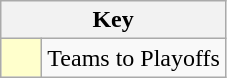<table class="wikitable" style="text-align: center;">
<tr>
<th colspan=2>Key</th>
</tr>
<tr>
<td style="background:#ffffcc; width:20px;"></td>
<td align=left>Teams to Playoffs</td>
</tr>
</table>
